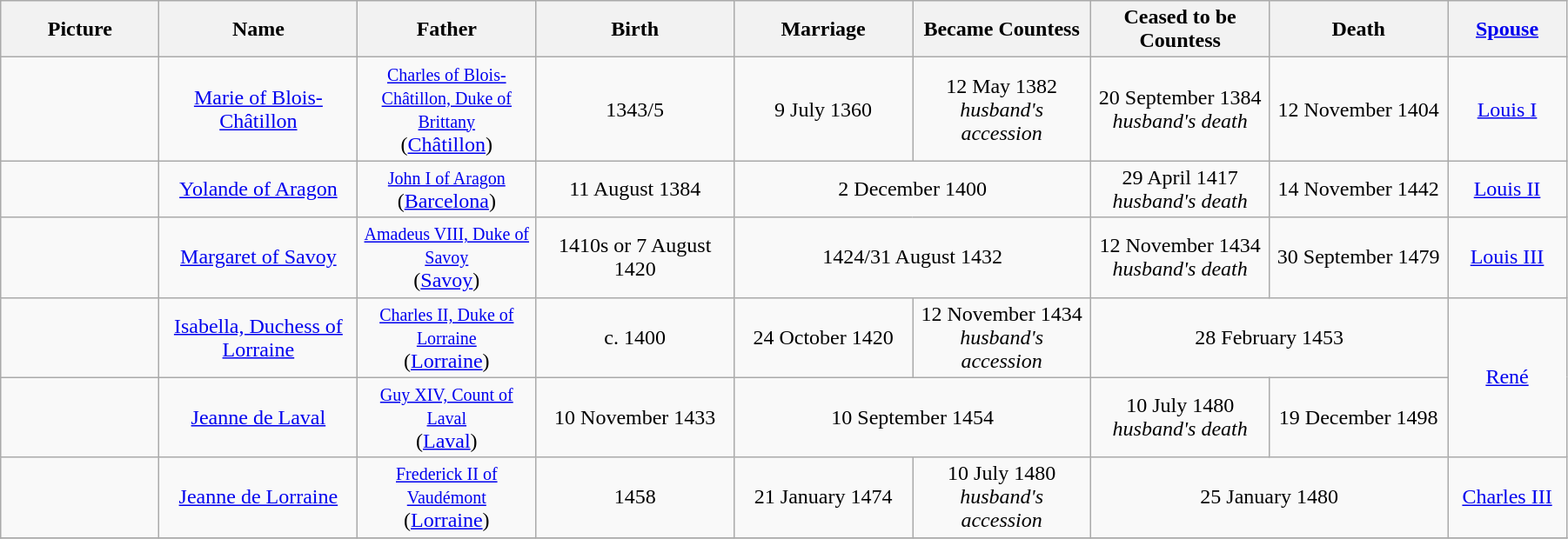<table width=95% class="wikitable">
<tr>
<th width = "8%">Picture</th>
<th width = "10%">Name</th>
<th width = "9%">Father</th>
<th width = "10%">Birth</th>
<th width = "9%">Marriage</th>
<th width = "9%">Became Countess</th>
<th width = "9%">Ceased to be Countess</th>
<th width = "9%">Death</th>
<th width = "6%"><a href='#'>Spouse</a></th>
</tr>
<tr>
<td align="center"></td>
<td align="center"><a href='#'>Marie of Blois-Châtillon</a></td>
<td align="center"><small><a href='#'>Charles of Blois-Châtillon, Duke of Brittany</a></small> <br>(<a href='#'>Châtillon</a>)</td>
<td align="center">1343/5</td>
<td align="center">9 July 1360</td>
<td align="center">12 May 1382<br><em>husband's accession</em></td>
<td align="center">20 September 1384<br><em>husband's death</em></td>
<td align="center">12 November 1404</td>
<td align="center"><a href='#'>Louis I</a></td>
</tr>
<tr>
<td align="center"></td>
<td align="center"><a href='#'>Yolande of Aragon</a></td>
<td align="center"><small><a href='#'>John I of Aragon</a></small><br> (<a href='#'>Barcelona</a>)</td>
<td align="center">11 August 1384</td>
<td align="center" colspan="2">2 December 1400</td>
<td align="center">29 April 1417<br><em>husband's death</em></td>
<td align="center">14 November 1442</td>
<td align="center"><a href='#'>Louis II</a></td>
</tr>
<tr>
<td align="center"></td>
<td align="center"><a href='#'>Margaret of Savoy</a></td>
<td align="center"><small><a href='#'>Amadeus VIII, Duke of Savoy</a></small><br> (<a href='#'>Savoy</a>)</td>
<td align="center">1410s or 7 August 1420</td>
<td align="center" colspan="2">1424/31 August 1432</td>
<td align="center">12 November 1434<br><em>husband's death</em></td>
<td align="center">30 September 1479</td>
<td align="center"><a href='#'>Louis III</a></td>
</tr>
<tr>
<td align="center"></td>
<td align="center"><a href='#'>Isabella, Duchess of Lorraine</a></td>
<td align="center"><small><a href='#'>Charles II, Duke of Lorraine</a></small><br> (<a href='#'>Lorraine</a>)</td>
<td align="center">c. 1400</td>
<td align="center">24 October 1420</td>
<td align="center">12 November 1434<br><em>husband's accession</em></td>
<td align="center" colspan="2">28 February 1453</td>
<td align="center" rowspan="2"><a href='#'>René</a></td>
</tr>
<tr>
<td align="center"></td>
<td align="center"><a href='#'>Jeanne de Laval</a></td>
<td align="center"><small><a href='#'>Guy XIV, Count of Laval</a></small><br> (<a href='#'>Laval</a>)</td>
<td align="center">10 November 1433</td>
<td align="center" colspan="2">10 September 1454</td>
<td align="center">10 July 1480<br><em>husband's death</em></td>
<td align="center">19 December 1498</td>
</tr>
<tr>
<td align="center"></td>
<td align="center"><a href='#'>Jeanne de Lorraine</a></td>
<td align="center"><small><a href='#'>Frederick II of Vaudémont</a></small><br> (<a href='#'>Lorraine</a>)</td>
<td align="center">1458</td>
<td align="center">21 January 1474</td>
<td align="center">10 July 1480<br><em>husband's accession</em></td>
<td align="center" colspan="2">25 January 1480</td>
<td align="center"><a href='#'>Charles III</a></td>
</tr>
<tr>
</tr>
</table>
